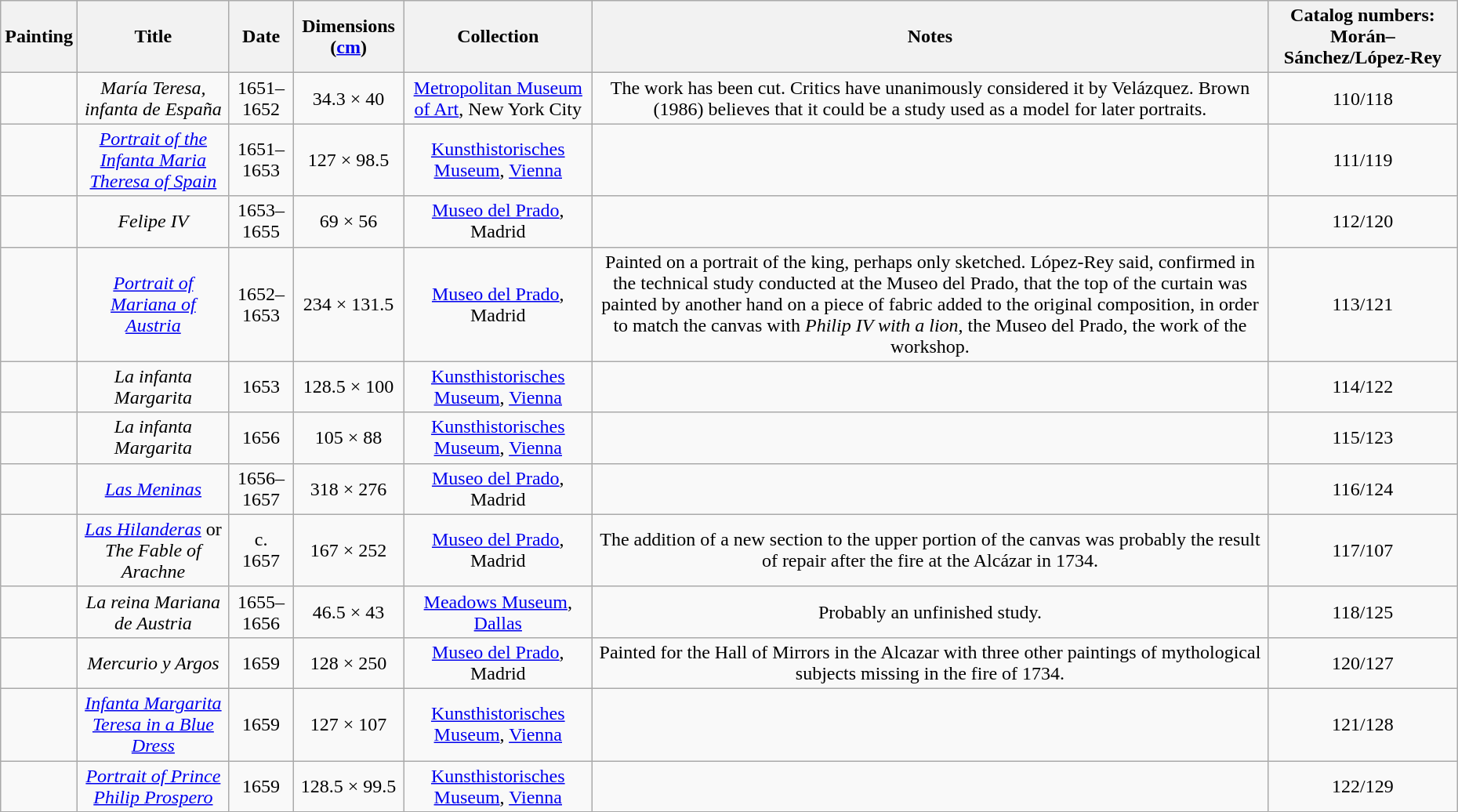<table class="sortable wikitable" style="margin-left:0.5em; text-align:center">
<tr>
<th>Painting</th>
<th>Title</th>
<th>Date</th>
<th>Dimensions (<a href='#'>cm</a>)</th>
<th>Collection</th>
<th>Notes</th>
<th>Catalog numbers: Morán–Sánchez/López-Rey</th>
</tr>
<tr>
<td></td>
<td><em>María Teresa, infanta de España</em></td>
<td>1651–1652</td>
<td>34.3 × 40</td>
<td><a href='#'>Metropolitan Museum of Art</a>, New York City</td>
<td>The work has been cut. Critics have unanimously considered it by Velázquez. Brown (1986) believes that it could be a study used as a model for later portraits.</td>
<td>110/118</td>
</tr>
<tr>
<td></td>
<td><em><a href='#'>Portrait of the Infanta Maria Theresa of Spain</a></em></td>
<td>1651–1653</td>
<td>127 × 98.5</td>
<td><a href='#'>Kunsthistorisches Museum</a>, <a href='#'>Vienna</a></td>
<td></td>
<td>111/119</td>
</tr>
<tr>
<td></td>
<td><em>Felipe IV</em></td>
<td>1653–1655</td>
<td>69 × 56</td>
<td><a href='#'>Museo del Prado</a>, Madrid</td>
<td></td>
<td>112/120</td>
</tr>
<tr>
<td></td>
<td><em><a href='#'>Portrait of Mariana of Austria</a></em></td>
<td>1652–1653</td>
<td>234 × 131.5</td>
<td><a href='#'>Museo del Prado</a>, Madrid</td>
<td>Painted on a portrait of the king, perhaps only sketched. López-Rey said, confirmed in the technical study conducted at the Museo del Prado, that the top of the curtain was painted by another hand on a piece of fabric added to the original composition, in order to match the canvas with <em>Philip IV with a lion</em>, the Museo del Prado, the work of the workshop.</td>
<td>113/121</td>
</tr>
<tr>
<td></td>
<td><em>La infanta Margarita</em></td>
<td>1653</td>
<td>128.5 × 100</td>
<td><a href='#'>Kunsthistorisches Museum</a>, <a href='#'>Vienna</a></td>
<td></td>
<td>114/122</td>
</tr>
<tr>
<td></td>
<td><em>La infanta Margarita</em></td>
<td>1656</td>
<td>105 × 88</td>
<td><a href='#'>Kunsthistorisches Museum</a>, <a href='#'>Vienna</a></td>
<td></td>
<td>115/123</td>
</tr>
<tr>
<td></td>
<td><em><a href='#'>Las Meninas</a></em></td>
<td>1656–1657</td>
<td>318 × 276</td>
<td><a href='#'>Museo del Prado</a>, Madrid</td>
<td></td>
<td>116/124</td>
</tr>
<tr>
<td></td>
<td><em><a href='#'>Las Hilanderas</a></em> or <em>The Fable of Arachne</em></td>
<td>c. 1657</td>
<td>167 × 252</td>
<td><a href='#'>Museo del Prado</a>, Madrid</td>
<td>The addition of a new section to the upper portion of the canvas was probably the result of repair after the fire at the Alcázar in 1734.</td>
<td>117/107</td>
</tr>
<tr>
<td></td>
<td><em>La reina Mariana de Austria</em></td>
<td>1655–1656</td>
<td>46.5 × 43</td>
<td><a href='#'>Meadows Museum</a>, <a href='#'>Dallas</a></td>
<td>Probably an unfinished study.</td>
<td>118/125</td>
</tr>
<tr>
<td></td>
<td><em>Mercurio y Argos</em></td>
<td>1659</td>
<td>128 × 250</td>
<td><a href='#'>Museo del Prado</a>, Madrid</td>
<td>Painted for the Hall of Mirrors in the Alcazar with three other paintings of mythological subjects missing in the fire of 1734.</td>
<td>120/127</td>
</tr>
<tr>
<td></td>
<td><em><a href='#'>Infanta Margarita Teresa in a Blue Dress</a></em></td>
<td>1659</td>
<td>127 × 107</td>
<td><a href='#'>Kunsthistorisches Museum</a>, <a href='#'>Vienna</a></td>
<td></td>
<td>121/128</td>
</tr>
<tr>
<td></td>
<td><em><a href='#'>Portrait of Prince Philip Prospero</a></em></td>
<td>1659</td>
<td>128.5 × 99.5</td>
<td><a href='#'>Kunsthistorisches Museum</a>, <a href='#'>Vienna</a></td>
<td></td>
<td>122/129</td>
</tr>
</table>
